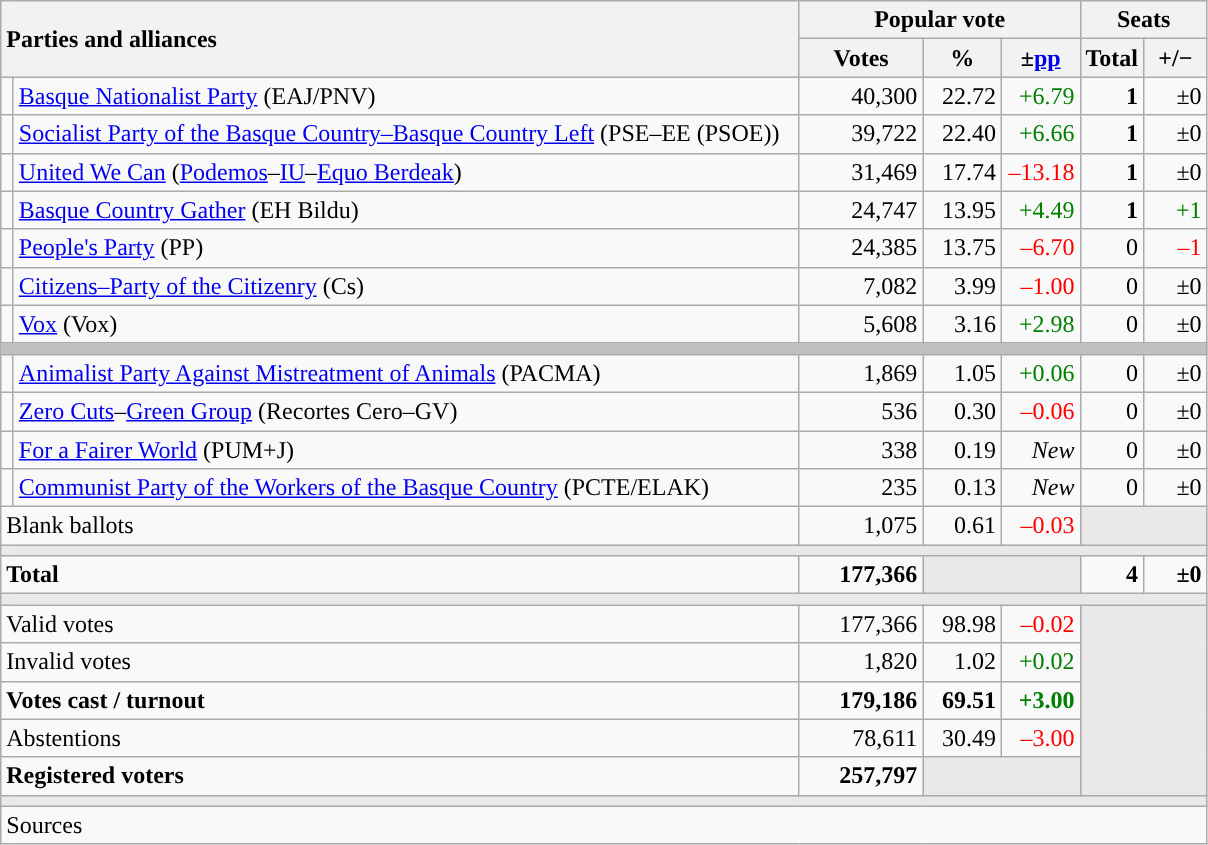<table class="wikitable" style="text-align:right;">
<tr>
<th style="text-align:left;" rowspan="2" colspan="2" width="525">Parties and alliances</th>
<th colspan="3">Popular vote</th>
<th colspan="2">Seats</th>
</tr>
<tr>
<th width="75">Votes</th>
<th width="45">%</th>
<th width="45">±<a href='#'>pp</a></th>
<th width="35">Total</th>
<th width="35">+/−</th>
</tr>
<tr>
<td width="1" style="color:inherit;background:"></td>
<td align="left"><a href='#'>Basque Nationalist Party</a> (EAJ/PNV)</td>
<td>40,300</td>
<td>22.72</td>
<td style="color:green;">+6.79</td>
<td><strong>1</strong></td>
<td>±0</td>
</tr>
<tr>
<td style="color:inherit;background:"></td>
<td align="left"><a href='#'>Socialist Party of the Basque Country–Basque Country Left</a> (PSE–EE (PSOE))</td>
<td>39,722</td>
<td>22.40</td>
<td style="color:green;">+6.66</td>
<td><strong>1</strong></td>
<td>±0</td>
</tr>
<tr>
<td style="color:inherit;background:"></td>
<td align="left"><a href='#'>United We Can</a> (<a href='#'>Podemos</a>–<a href='#'>IU</a>–<a href='#'>Equo Berdeak</a>)</td>
<td>31,469</td>
<td>17.74</td>
<td style="color:red;">–13.18</td>
<td><strong>1</strong></td>
<td>±0</td>
</tr>
<tr>
<td style="color:inherit;background:"></td>
<td align="left"><a href='#'>Basque Country Gather</a> (EH Bildu)</td>
<td>24,747</td>
<td>13.95</td>
<td style="color:green;">+4.49</td>
<td><strong>1</strong></td>
<td style="color:green;">+1</td>
</tr>
<tr>
<td style="color:inherit;background:"></td>
<td align="left"><a href='#'>People's Party</a> (PP)</td>
<td>24,385</td>
<td>13.75</td>
<td style="color:red;">–6.70</td>
<td>0</td>
<td style="color:red;">–1</td>
</tr>
<tr>
<td style="color:inherit;background:"></td>
<td align="left"><a href='#'>Citizens–Party of the Citizenry</a> (Cs)</td>
<td>7,082</td>
<td>3.99</td>
<td style="color:red;">–1.00</td>
<td>0</td>
<td>±0</td>
</tr>
<tr>
<td style="color:inherit;background:"></td>
<td align="left"><a href='#'>Vox</a> (Vox)</td>
<td>5,608</td>
<td>3.16</td>
<td style="color:green;">+2.98</td>
<td>0</td>
<td>±0</td>
</tr>
<tr>
<td colspan="7" bgcolor="#C0C0C0"></td>
</tr>
<tr>
<td style="color:inherit;background:"></td>
<td align="left"><a href='#'>Animalist Party Against Mistreatment of Animals</a> (PACMA)</td>
<td>1,869</td>
<td>1.05</td>
<td style="color:green;">+0.06</td>
<td>0</td>
<td>±0</td>
</tr>
<tr>
<td style="color:inherit;background:"></td>
<td align="left"><a href='#'>Zero Cuts</a>–<a href='#'>Green Group</a> (Recortes Cero–GV)</td>
<td>536</td>
<td>0.30</td>
<td style="color:red;">–0.06</td>
<td>0</td>
<td>±0</td>
</tr>
<tr>
<td style="color:inherit;background:"></td>
<td align="left"><a href='#'>For a Fairer World</a> (PUM+J)</td>
<td>338</td>
<td>0.19</td>
<td><em>New</em></td>
<td>0</td>
<td>±0</td>
</tr>
<tr>
<td style="color:inherit;background:"></td>
<td align="left"><a href='#'>Communist Party of the Workers of the Basque Country</a> (PCTE/ELAK)</td>
<td>235</td>
<td>0.13</td>
<td><em>New</em></td>
<td>0</td>
<td>±0</td>
</tr>
<tr>
<td align="left" colspan="2">Blank ballots</td>
<td>1,075</td>
<td>0.61</td>
<td style="color:red;">–0.03</td>
<td bgcolor="#E9E9E9" colspan="2"></td>
</tr>
<tr>
<td colspan="7" bgcolor="#E9E9E9"></td>
</tr>
<tr style="font-weight:bold;">
<td align="left" colspan="2">Total</td>
<td>177,366</td>
<td bgcolor="#E9E9E9" colspan="2"></td>
<td>4</td>
<td>±0</td>
</tr>
<tr>
<td colspan="7" bgcolor="#E9E9E9"></td>
</tr>
<tr>
<td align="left" colspan="2">Valid votes</td>
<td>177,366</td>
<td>98.98</td>
<td style="color:red;">–0.02</td>
<td bgcolor="#E9E9E9" colspan="2" rowspan="5"></td>
</tr>
<tr>
<td align="left" colspan="2">Invalid votes</td>
<td>1,820</td>
<td>1.02</td>
<td style="color:green;">+0.02</td>
</tr>
<tr style="font-weight:bold;">
<td align="left" colspan="2">Votes cast / turnout</td>
<td>179,186</td>
<td>69.51</td>
<td style="color:green;">+3.00</td>
</tr>
<tr>
<td align="left" colspan="2">Abstentions</td>
<td>78,611</td>
<td>30.49</td>
<td style="color:red;">–3.00</td>
</tr>
<tr style="font-weight:bold;">
<td align="left" colspan="2">Registered voters</td>
<td>257,797</td>
<td bgcolor="#E9E9E9" colspan="2"></td>
</tr>
<tr>
<td colspan="7" bgcolor="#E9E9E9"></td>
</tr>
<tr>
<td align="left" colspan="7">Sources</td>
</tr>
</table>
